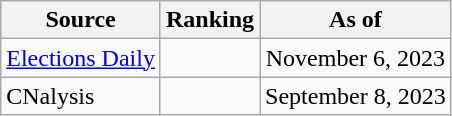<table class="wikitable" style="text-align:center">
<tr>
<th>Source</th>
<th>Ranking</th>
<th>As of</th>
</tr>
<tr>
<td align=left><a href='#'>Elections Daily</a></td>
<td></td>
<td>November 6, 2023</td>
</tr>
<tr>
<td align=left>CNalysis</td>
<td></td>
<td>September 8, 2023</td>
</tr>
</table>
